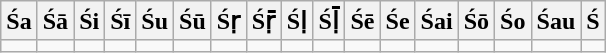<table class=wikitable>
<tr>
<th>Śa</th>
<th>Śā</th>
<th>Śi</th>
<th>Śī</th>
<th>Śu</th>
<th>Śū</th>
<th>Śṛ</th>
<th>Śṝ</th>
<th>Śḷ</th>
<th>Śḹ</th>
<th>Śē</th>
<th>Śe</th>
<th>Śai</th>
<th>Śō</th>
<th>Śo</th>
<th>Śau</th>
<th>Ś</th>
</tr>
<tr>
<td></td>
<td></td>
<td></td>
<td></td>
<td></td>
<td></td>
<td></td>
<td></td>
<td></td>
<td></td>
<td></td>
<td></td>
<td></td>
<td></td>
<td></td>
<td></td>
<td></td>
</tr>
</table>
